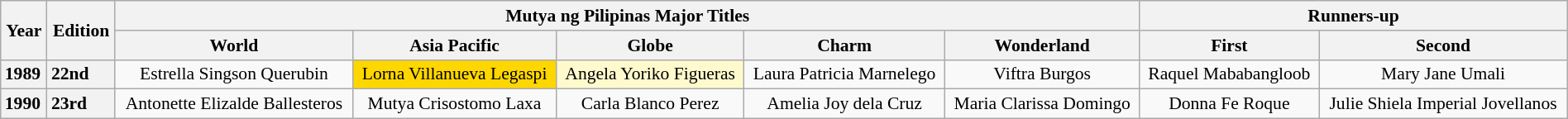<table class="wikitable" style="text-align:center; font-size:90%; line-height:17px; width:100%;">
<tr>
<th width:03%;" scope="col" rowspan="2">Year</th>
<th width:03%;" scope="col" rowspan="2">Edition</th>
<th width:08%;" scope="col" colspan="5">Mutya ng Pilipinas Major Titles</th>
<th width:05%;" scope="col" colspan="2">Runners-up</th>
</tr>
<tr>
<th width:12%;" scope="col">World</th>
<th width:12%;" scope="col">Asia Pacific</th>
<th width:12%;" scope="col">Globe</th>
<th width:12%;" scope="col">Charm</th>
<th width:12%;" scope="col">Wonderland</th>
<th width:12%;" scope="col">First</th>
<th width:12%;" scope="col">Second</th>
</tr>
<tr>
<th style="text-align:left;">1989</th>
<th style="text-align:left;">22nd</th>
<td>Estrella Singson Querubin</td>
<td style="background:gold;">Lorna Villanueva Legaspi</td>
<td style="background:#FFFACD;">Angela Yoriko Figueras</td>
<td>Laura Patricia Marnelego</td>
<td>Viftra Burgos</td>
<td>Raquel Mababangloob</td>
<td>Mary Jane Umali</td>
</tr>
<tr>
<th style="text-align:left;">1990</th>
<th style="text-align:left;">23rd</th>
<td>Antonette Elizalde Ballesteros</td>
<td>Mutya Crisostomo Laxa</td>
<td>Carla Blanco Perez</td>
<td>Amelia Joy dela Cruz</td>
<td>Maria Clarissa Domingo</td>
<td>Donna Fe Roque</td>
<td>Julie Shiela Imperial Jovellanos</td>
</tr>
</table>
